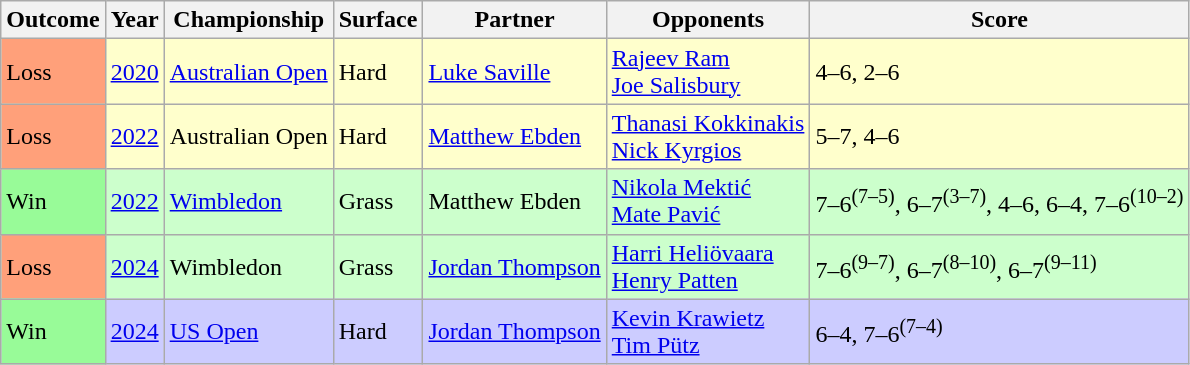<table class="sortable wikitable">
<tr>
<th>Outcome</th>
<th>Year</th>
<th>Championship</th>
<th>Surface</th>
<th>Partner</th>
<th>Opponents</th>
<th class=unsortable>Score</th>
</tr>
<tr bgcolor=FFFFCC>
<td bgcolor=FFA07A>Loss</td>
<td><a href='#'>2020</a></td>
<td><a href='#'>Australian Open</a></td>
<td>Hard</td>
<td> <a href='#'>Luke Saville</a></td>
<td> <a href='#'>Rajeev Ram</a><br> <a href='#'>Joe Salisbury</a></td>
<td>4–6, 2–6</td>
</tr>
<tr bgcolor=FFFFCC>
<td bgcolor=FFA07A>Loss</td>
<td><a href='#'>2022</a></td>
<td>Australian Open</td>
<td>Hard</td>
<td> <a href='#'>Matthew Ebden</a></td>
<td> <a href='#'>Thanasi Kokkinakis</a> <br> <a href='#'>Nick Kyrgios</a></td>
<td>5–7, 4–6</td>
</tr>
<tr style=background:#cfc>
<td bgcolor=98FB98>Win</td>
<td><a href='#'>2022</a></td>
<td><a href='#'>Wimbledon</a></td>
<td>Grass</td>
<td> Matthew Ebden</td>
<td> <a href='#'>Nikola Mektić</a> <br> <a href='#'>Mate Pavić</a></td>
<td>7–6<sup>(7–5)</sup>, 6–7<sup>(3–7)</sup>, 4–6, 6–4, 7–6<sup>(10–2)</sup></td>
</tr>
<tr style=background:#cfc>
<td bgcolor=FFA07A>Loss</td>
<td><a href='#'>2024</a></td>
<td>Wimbledon</td>
<td>Grass</td>
<td> <a href='#'>Jordan Thompson</a></td>
<td> <a href='#'>Harri Heliövaara</a><br> <a href='#'>Henry Patten</a></td>
<td>7–6<sup>(9–7)</sup>, 6–7<sup>(8–10)</sup>, 6–7<sup>(9–11)</sup></td>
</tr>
<tr style=background:#ccf>
<td bgcolor=98FB98>Win</td>
<td><a href='#'>2024</a></td>
<td><a href='#'>US Open</a></td>
<td>Hard</td>
<td> <a href='#'>Jordan Thompson</a></td>
<td> <a href='#'>Kevin Krawietz</a><br> <a href='#'>Tim Pütz</a></td>
<td>6–4, 7–6<sup>(7–4)</sup></td>
</tr>
</table>
